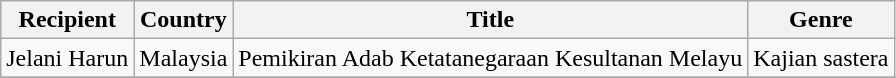<table class="wikitable" style="text-align:left">
<tr>
<th>Recipient</th>
<th>Country</th>
<th>Title</th>
<th>Genre</th>
</tr>
<tr>
<td>Jelani Harun</td>
<td>Malaysia</td>
<td>Pemikiran Adab Ketatanegaraan Kesultanan Melayu</td>
<td>Kajian sastera</td>
</tr>
<tr>
</tr>
</table>
